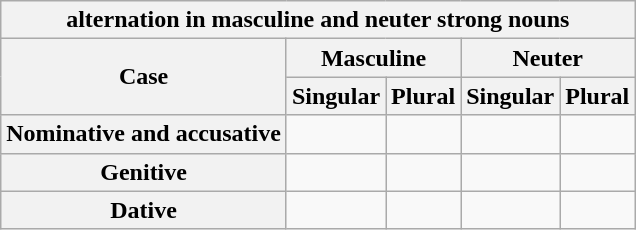<table class="wikitable">
<tr>
<th colspan="7"> alternation in masculine and neuter strong nouns</th>
</tr>
<tr>
<th rowspan="2">Case</th>
<th colspan="2">Masculine</th>
<th colspan="2">Neuter</th>
</tr>
<tr>
<th>Singular</th>
<th>Plural</th>
<th>Singular</th>
<th>Plural</th>
</tr>
<tr>
<th>Nominative and accusative</th>
<td></td>
<td></td>
<td></td>
<td></td>
</tr>
<tr>
<th>Genitive</th>
<td></td>
<td></td>
<td></td>
<td></td>
</tr>
<tr>
<th>Dative</th>
<td></td>
<td></td>
<td></td>
<td></td>
</tr>
</table>
